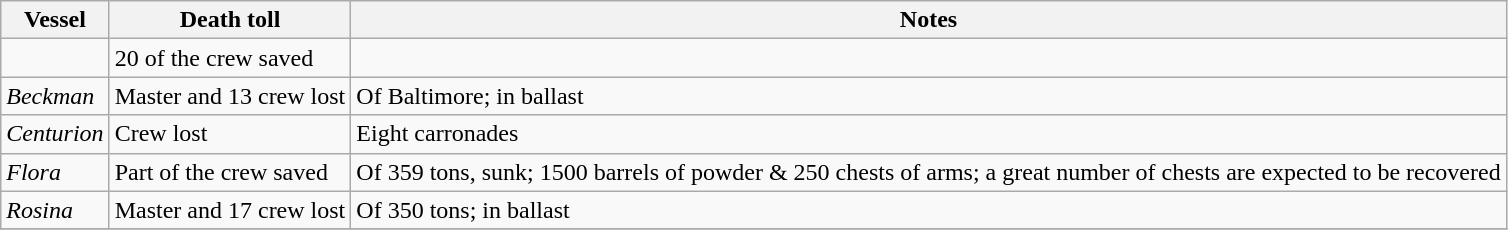<table class=" wikitable">
<tr>
<th>Vessel</th>
<th>Death toll</th>
<th>Notes</th>
</tr>
<tr>
<td></td>
<td>20 of the crew saved</td>
<td></td>
</tr>
<tr>
<td><em>Beckman</em></td>
<td>Master and 13 crew lost</td>
<td>Of Baltimore; in ballast</td>
</tr>
<tr>
<td><em>Centurion</em></td>
<td>Crew lost</td>
<td>Eight carronades</td>
</tr>
<tr>
<td><em>Flora</em></td>
<td>Part of the crew saved</td>
<td>Of 359 tons, sunk; 1500 barrels of powder & 250 chests of arms; a great number of chests are expected to be recovered</td>
</tr>
<tr>
<td><em>Rosina</em></td>
<td>Master and 17 crew lost</td>
<td>Of 350 tons; in ballast</td>
</tr>
<tr>
</tr>
</table>
